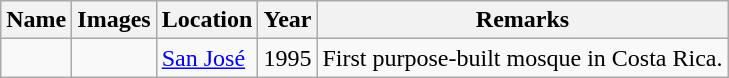<table class="wikitable sortable">
<tr>
<th>Name</th>
<th class="unsortable">Images</th>
<th>Location</th>
<th data-sort-type="data">Year</th>
<th class="unsortable">Remarks</th>
</tr>
<tr>
<td></td>
<td></td>
<td><a href='#'>San José</a></td>
<td>1995</td>
<td>First purpose-built mosque in Costa Rica.</td>
</tr>
</table>
